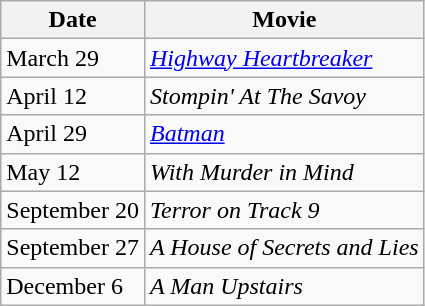<table class="wikitable plainrowheaders">
<tr>
<th scope="col">Date</th>
<th scope="col">Movie</th>
</tr>
<tr>
<td>March 29</td>
<td><em><a href='#'>Highway Heartbreaker</a></em></td>
</tr>
<tr>
<td>April 12</td>
<td><em>Stompin' At The Savoy</em></td>
</tr>
<tr>
<td>April 29</td>
<td><em><a href='#'>Batman</a></em></td>
</tr>
<tr>
<td>May 12</td>
<td><em>With Murder in Mind</em></td>
</tr>
<tr>
<td>September 20</td>
<td><em>Terror on Track 9</em></td>
</tr>
<tr>
<td>September 27</td>
<td><em>A House of Secrets and Lies</em></td>
</tr>
<tr>
<td>December 6</td>
<td><em>A Man Upstairs</em></td>
</tr>
</table>
